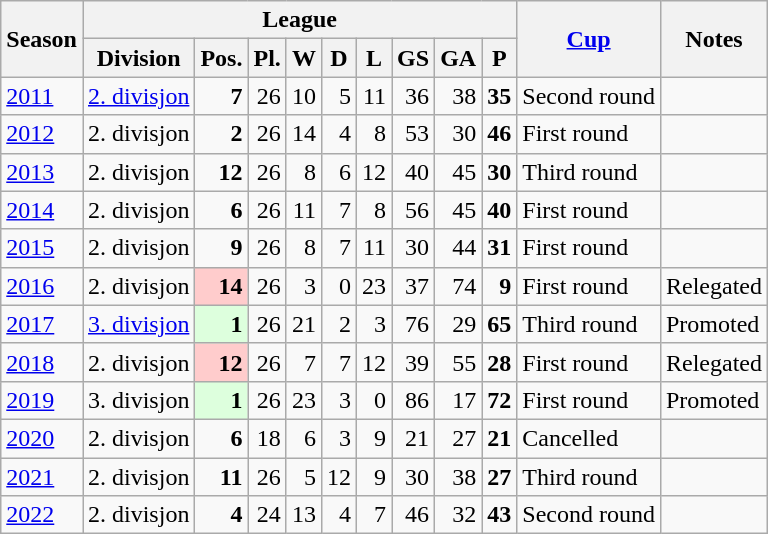<table class="wikitable">
<tr>
<th rowspan="2">Season</th>
<th scope=col colspan="9">League</th>
<th rowspan="2"><a href='#'>Cup</a></th>
<th rowspan="2">Notes</th>
</tr>
<tr>
<th>Division</th>
<th>Pos.</th>
<th>Pl.</th>
<th>W</th>
<th>D</th>
<th>L</th>
<th>GS</th>
<th>GA</th>
<th>P</th>
</tr>
<tr>
<td><a href='#'>2011</a></td>
<td><a href='#'>2. divisjon</a></td>
<td align=right><strong>7</strong></td>
<td align=right>26</td>
<td align=right>10</td>
<td align=right>5</td>
<td align=right>11</td>
<td align=right>36</td>
<td align=right>38</td>
<td align=right><strong>35</strong></td>
<td>Second round</td>
<td></td>
</tr>
<tr>
<td><a href='#'>2012</a></td>
<td>2. divisjon</td>
<td align=right><strong>2</strong></td>
<td align=right>26</td>
<td align=right>14</td>
<td align=right>4</td>
<td align=right>8</td>
<td align=right>53</td>
<td align=right>30</td>
<td align=right><strong>46</strong></td>
<td>First round</td>
<td></td>
</tr>
<tr>
<td><a href='#'>2013</a></td>
<td>2. divisjon</td>
<td align=right><strong>12</strong></td>
<td align=right>26</td>
<td align=right>8</td>
<td align=right>6</td>
<td align=right>12</td>
<td align=right>40</td>
<td align=right>45</td>
<td align=right><strong>30</strong></td>
<td>Third round</td>
<td></td>
</tr>
<tr>
<td><a href='#'>2014</a></td>
<td>2. divisjon</td>
<td align=right><strong>6</strong></td>
<td align=right>26</td>
<td align=right>11</td>
<td align=right>7</td>
<td align=right>8</td>
<td align=right>56</td>
<td align=right>45</td>
<td align=right><strong>40</strong></td>
<td>First round</td>
<td></td>
</tr>
<tr>
<td><a href='#'>2015</a></td>
<td>2. divisjon</td>
<td align=right><strong>9</strong></td>
<td align=right>26</td>
<td align=right>8</td>
<td align=right>7</td>
<td align=right>11</td>
<td align=right>30</td>
<td align=right>44</td>
<td align=right><strong>31</strong></td>
<td>First round</td>
<td></td>
</tr>
<tr>
<td><a href='#'>2016</a></td>
<td>2. divisjon</td>
<td align=right bgcolor="#FFCCCC"> <strong>14</strong></td>
<td align=right>26</td>
<td align=right>3</td>
<td align=right>0</td>
<td align=right>23</td>
<td align=right>37</td>
<td align=right>74</td>
<td align=right><strong>9</strong></td>
<td>First round</td>
<td>Relegated</td>
</tr>
<tr>
<td><a href='#'>2017</a></td>
<td><a href='#'>3. divisjon</a></td>
<td align=right bgcolor=#DDFFDD> <strong>1</strong></td>
<td align=right>26</td>
<td align=right>21</td>
<td align=right>2</td>
<td align=right>3</td>
<td align=right>76</td>
<td align=right>29</td>
<td align=right><strong>65</strong></td>
<td>Third round</td>
<td>Promoted</td>
</tr>
<tr>
<td><a href='#'>2018</a></td>
<td>2. divisjon</td>
<td align=right bgcolor="#FFCCCC"> <strong>12</strong></td>
<td align=right>26</td>
<td align=right>7</td>
<td align=right>7</td>
<td align=right>12</td>
<td align=right>39</td>
<td align=right>55</td>
<td align=right><strong>28</strong></td>
<td>First round</td>
<td>Relegated</td>
</tr>
<tr>
<td><a href='#'>2019</a></td>
<td>3. divisjon</td>
<td align=right bgcolor=#DDFFDD> <strong>1</strong></td>
<td align=right>26</td>
<td align=right>23</td>
<td align=right>3</td>
<td align=right>0</td>
<td align=right>86</td>
<td align=right>17</td>
<td align=right><strong>72</strong></td>
<td>First round</td>
<td>Promoted</td>
</tr>
<tr>
<td><a href='#'>2020</a></td>
<td>2. divisjon</td>
<td align=right><strong>6</strong></td>
<td align=right>18</td>
<td align=right>6</td>
<td align=right>3</td>
<td align=right>9</td>
<td align=right>21</td>
<td align=right>27</td>
<td align=right><strong>21</strong></td>
<td>Cancelled</td>
<td></td>
</tr>
<tr>
<td><a href='#'>2021</a></td>
<td>2. divisjon</td>
<td align=right><strong>11</strong></td>
<td align=right>26</td>
<td align=right>5</td>
<td align=right>12</td>
<td align=right>9</td>
<td align=right>30</td>
<td align=right>38</td>
<td align=right><strong>27</strong></td>
<td>Third round</td>
<td></td>
</tr>
<tr>
<td><a href='#'>2022</a></td>
<td>2. divisjon</td>
<td align=right><strong>4</strong></td>
<td align=right>24</td>
<td align=right>13</td>
<td align=right>4</td>
<td align=right>7</td>
<td align=right>46</td>
<td align=right>32</td>
<td align=right><strong>43</strong></td>
<td>Second round</td>
<td></td>
</tr>
</table>
